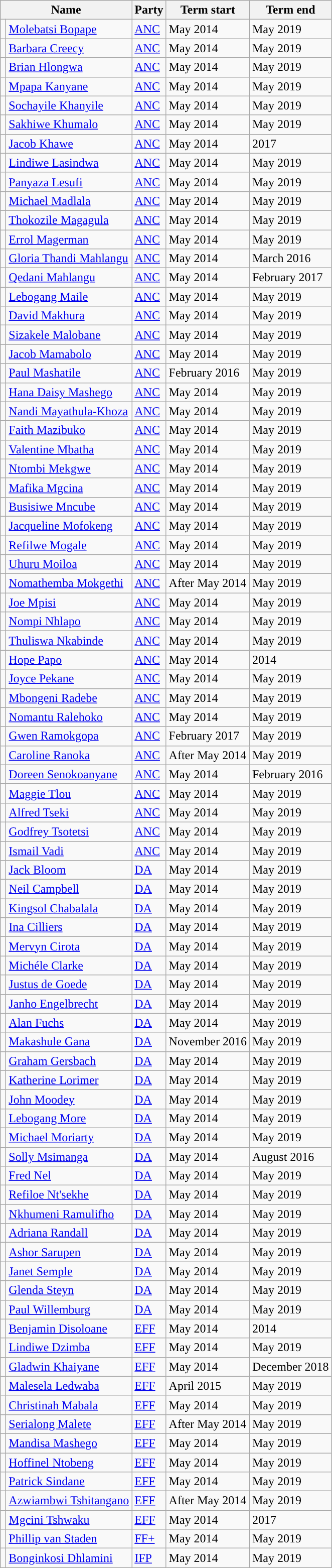<table class="wikitable sortable">
<tr>
<th colspan="2">Name</th>
<th>Party</th>
<th>Term start</th>
<th>Term end</th>
</tr>
<tr>
<td style="background-color: "></td>
<td><a href='#'>Molebatsi Bopape</a></td>
<td><a href='#'>ANC</a></td>
<td>May 2014</td>
<td>May 2019</td>
</tr>
<tr>
<td style="background-color: "></td>
<td><a href='#'>Barbara Creecy</a></td>
<td><a href='#'>ANC</a></td>
<td>May 2014</td>
<td>May 2019</td>
</tr>
<tr>
<td style="background-color: "></td>
<td><a href='#'>Brian Hlongwa</a></td>
<td><a href='#'>ANC</a></td>
<td>May 2014</td>
<td>May 2019</td>
</tr>
<tr>
<td style="background-color: "></td>
<td><a href='#'>Mpapa Kanyane</a></td>
<td><a href='#'>ANC</a></td>
<td>May 2014</td>
<td>May 2019</td>
</tr>
<tr>
<td style="background-color: "></td>
<td><a href='#'>Sochayile Khanyile</a></td>
<td><a href='#'>ANC</a></td>
<td>May 2014</td>
<td>May 2019</td>
</tr>
<tr>
<td style="background-color: "></td>
<td><a href='#'>Sakhiwe Khumalo</a></td>
<td><a href='#'>ANC</a></td>
<td>May 2014</td>
<td>May 2019</td>
</tr>
<tr>
<td style="background-color: "></td>
<td><a href='#'>Jacob Khawe</a></td>
<td><a href='#'>ANC</a></td>
<td>May 2014</td>
<td>2017</td>
</tr>
<tr>
<td style="background-color: "></td>
<td><a href='#'>Lindiwe Lasindwa</a></td>
<td><a href='#'>ANC</a></td>
<td>May 2014</td>
<td>May 2019</td>
</tr>
<tr>
<td style="background-color: "></td>
<td><a href='#'>Panyaza Lesufi</a></td>
<td><a href='#'>ANC</a></td>
<td>May 2014</td>
<td>May 2019</td>
</tr>
<tr>
<td style="background-color: "></td>
<td><a href='#'>Michael Madlala</a></td>
<td><a href='#'>ANC</a></td>
<td>May 2014</td>
<td>May 2019</td>
</tr>
<tr>
<td style="background-color: "></td>
<td><a href='#'>Thokozile Magagula</a></td>
<td><a href='#'>ANC</a></td>
<td>May 2014</td>
<td>May 2019</td>
</tr>
<tr>
<td style="background-color: "></td>
<td><a href='#'>Errol Magerman</a></td>
<td><a href='#'>ANC</a></td>
<td>May 2014</td>
<td>May 2019</td>
</tr>
<tr>
<td style="background-color: "></td>
<td><a href='#'>Gloria Thandi Mahlangu</a></td>
<td><a href='#'>ANC</a></td>
<td>May 2014</td>
<td>March 2016</td>
</tr>
<tr>
<td style="background-color: "></td>
<td><a href='#'>Qedani Mahlangu</a></td>
<td><a href='#'>ANC</a></td>
<td>May 2014</td>
<td>February 2017</td>
</tr>
<tr>
<td style="background-color: "></td>
<td><a href='#'>Lebogang Maile</a></td>
<td><a href='#'>ANC</a></td>
<td>May 2014</td>
<td>May 2019</td>
</tr>
<tr>
<td style="background-color: "></td>
<td><a href='#'>David Makhura</a></td>
<td><a href='#'>ANC</a></td>
<td>May 2014</td>
<td>May 2019</td>
</tr>
<tr>
<td style="background-color: "></td>
<td><a href='#'>Sizakele Malobane</a></td>
<td><a href='#'>ANC</a></td>
<td>May 2014</td>
<td>May 2019</td>
</tr>
<tr>
<td style="background-color: "></td>
<td><a href='#'>Jacob Mamabolo</a></td>
<td><a href='#'>ANC</a></td>
<td>May 2014</td>
<td>May 2019</td>
</tr>
<tr>
<td style="background-color: "></td>
<td><a href='#'>Paul Mashatile</a></td>
<td><a href='#'>ANC</a></td>
<td>February 2016</td>
<td>May 2019</td>
</tr>
<tr>
<td style="background-color: "></td>
<td><a href='#'>Hana Daisy Mashego</a></td>
<td><a href='#'>ANC</a></td>
<td>May 2014</td>
<td>May 2019</td>
</tr>
<tr>
<td style="background-color: "></td>
<td><a href='#'>Nandi Mayathula-Khoza</a></td>
<td><a href='#'>ANC</a></td>
<td>May 2014</td>
<td>May 2019</td>
</tr>
<tr>
<td style="background-color: "></td>
<td><a href='#'>Faith Mazibuko</a></td>
<td><a href='#'>ANC</a></td>
<td>May 2014</td>
<td>May 2019</td>
</tr>
<tr>
<td style="background-color: "></td>
<td><a href='#'>Valentine Mbatha</a></td>
<td><a href='#'>ANC</a></td>
<td>May 2014</td>
<td>May 2019</td>
</tr>
<tr>
<td style="background-color: "></td>
<td><a href='#'>Ntombi Mekgwe</a></td>
<td><a href='#'>ANC</a></td>
<td>May 2014</td>
<td>May 2019</td>
</tr>
<tr>
<td style="background-color: "></td>
<td><a href='#'>Mafika Mgcina</a></td>
<td><a href='#'>ANC</a></td>
<td>May 2014</td>
<td>May 2019</td>
</tr>
<tr>
<td style="background-color: "></td>
<td><a href='#'>Busisiwe Mncube</a></td>
<td><a href='#'>ANC</a></td>
<td>May 2014</td>
<td>May 2019</td>
</tr>
<tr>
<td style="background-color: "></td>
<td><a href='#'>Jacqueline Mofokeng</a></td>
<td><a href='#'>ANC</a></td>
<td>May 2014</td>
<td>May 2019</td>
</tr>
<tr>
<td style="background-color: "></td>
<td><a href='#'>Refilwe Mogale</a></td>
<td><a href='#'>ANC</a></td>
<td>May 2014</td>
<td>May 2019</td>
</tr>
<tr>
<td style="background-color: "></td>
<td><a href='#'>Uhuru Moiloa</a></td>
<td><a href='#'>ANC</a></td>
<td>May 2014</td>
<td>May 2019</td>
</tr>
<tr>
<td style="background-color: "></td>
<td><a href='#'>Nomathemba Mokgethi</a></td>
<td><a href='#'>ANC</a></td>
<td>After May 2014</td>
<td>May 2019</td>
</tr>
<tr>
<td style="background-color: "></td>
<td><a href='#'>Joe Mpisi</a></td>
<td><a href='#'>ANC</a></td>
<td>May 2014</td>
<td>May 2019</td>
</tr>
<tr>
<td style="background-color: "></td>
<td><a href='#'>Nompi Nhlapo</a></td>
<td><a href='#'>ANC</a></td>
<td>May 2014</td>
<td>May 2019</td>
</tr>
<tr>
<td style="background-color: "></td>
<td><a href='#'>Thuliswa Nkabinde</a></td>
<td><a href='#'>ANC</a></td>
<td>May 2014</td>
<td>May 2019</td>
</tr>
<tr>
<td style="background-color: "></td>
<td><a href='#'>Hope Papo</a></td>
<td><a href='#'>ANC</a></td>
<td>May 2014</td>
<td>2014</td>
</tr>
<tr>
<td style="background-color: "></td>
<td><a href='#'>Joyce Pekane</a></td>
<td><a href='#'>ANC</a></td>
<td>May 2014</td>
<td>May 2019</td>
</tr>
<tr>
<td style="background-color: "></td>
<td><a href='#'>Mbongeni Radebe</a></td>
<td><a href='#'>ANC</a></td>
<td>May 2014</td>
<td>May 2019</td>
</tr>
<tr>
<td style="background-color: "></td>
<td><a href='#'>Nomantu Ralehoko</a></td>
<td><a href='#'>ANC</a></td>
<td>May 2014</td>
<td>May 2019</td>
</tr>
<tr>
<td style="background-color: "></td>
<td><a href='#'>Gwen Ramokgopa</a></td>
<td><a href='#'>ANC</a></td>
<td>February 2017</td>
<td>May 2019</td>
</tr>
<tr>
<td style="background-color: "></td>
<td><a href='#'>Caroline Ranoka</a></td>
<td><a href='#'>ANC</a></td>
<td>After May 2014</td>
<td>May 2019</td>
</tr>
<tr>
<td style="background-color: "></td>
<td><a href='#'>Doreen Senokoanyane</a></td>
<td><a href='#'>ANC</a></td>
<td>May 2014</td>
<td>February 2016</td>
</tr>
<tr>
<td style="background-color: "></td>
<td><a href='#'>Maggie Tlou</a></td>
<td><a href='#'>ANC</a></td>
<td>May 2014</td>
<td>May 2019</td>
</tr>
<tr>
<td style="background-color: "></td>
<td><a href='#'>Alfred Tseki</a></td>
<td><a href='#'>ANC</a></td>
<td>May 2014</td>
<td>May 2019</td>
</tr>
<tr>
<td style="background-color: "></td>
<td><a href='#'>Godfrey Tsotetsi</a></td>
<td><a href='#'>ANC</a></td>
<td>May 2014</td>
<td>May 2019</td>
</tr>
<tr>
<td style="background-color: "></td>
<td><a href='#'>Ismail Vadi</a></td>
<td><a href='#'>ANC</a></td>
<td>May 2014</td>
<td>May 2019</td>
</tr>
<tr>
<td style="background-color: "></td>
<td><a href='#'>Jack Bloom</a></td>
<td><a href='#'>DA</a></td>
<td>May 2014</td>
<td>May 2019</td>
</tr>
<tr>
<td style="background-color: "></td>
<td><a href='#'>Neil Campbell</a></td>
<td><a href='#'>DA</a></td>
<td>May 2014</td>
<td>May 2019</td>
</tr>
<tr>
<td style="background-color: "></td>
<td><a href='#'>Kingsol Chabalala</a></td>
<td><a href='#'>DA</a></td>
<td>May 2014</td>
<td>May 2019</td>
</tr>
<tr>
<td style="background-color: "></td>
<td><a href='#'>Ina Cilliers</a></td>
<td><a href='#'>DA</a></td>
<td>May 2014</td>
<td>May 2019</td>
</tr>
<tr>
<td style="background-color: "></td>
<td><a href='#'>Mervyn Cirota</a></td>
<td><a href='#'>DA</a></td>
<td>May 2014</td>
<td>May 2019</td>
</tr>
<tr>
<td style="background-color: "></td>
<td><a href='#'>Michéle Clarke</a></td>
<td><a href='#'>DA</a></td>
<td>May 2014</td>
<td>May 2019</td>
</tr>
<tr>
<td style="background-color: "></td>
<td><a href='#'>Justus de Goede</a></td>
<td><a href='#'>DA</a></td>
<td>May 2014</td>
<td>May 2019</td>
</tr>
<tr>
<td style="background-color: "></td>
<td><a href='#'>Janho Engelbrecht</a></td>
<td><a href='#'>DA</a></td>
<td>May 2014</td>
<td>May 2019</td>
</tr>
<tr>
<td style="background-color: "></td>
<td><a href='#'>Alan Fuchs</a></td>
<td><a href='#'>DA</a></td>
<td>May 2014</td>
<td>May 2019</td>
</tr>
<tr>
<td style="background-color: "></td>
<td><a href='#'>Makashule Gana</a></td>
<td><a href='#'>DA</a></td>
<td>November 2016</td>
<td>May 2019</td>
</tr>
<tr>
<td style="background-color: "></td>
<td><a href='#'>Graham Gersbach</a></td>
<td><a href='#'>DA</a></td>
<td>May 2014</td>
<td>May 2019</td>
</tr>
<tr>
<td style="background-color: "></td>
<td><a href='#'>Katherine Lorimer</a></td>
<td><a href='#'>DA</a></td>
<td>May 2014</td>
<td>May 2019</td>
</tr>
<tr>
<td style="background-color: "></td>
<td><a href='#'>John Moodey</a></td>
<td><a href='#'>DA</a></td>
<td>May 2014</td>
<td>May 2019</td>
</tr>
<tr>
<td style="background-color: "></td>
<td><a href='#'>Lebogang More</a></td>
<td><a href='#'>DA</a></td>
<td>May 2014</td>
<td>May 2019</td>
</tr>
<tr>
<td style="background-color: "></td>
<td><a href='#'>Michael Moriarty</a></td>
<td><a href='#'>DA</a></td>
<td>May 2014</td>
<td>May 2019</td>
</tr>
<tr>
<td style="background-color: "></td>
<td><a href='#'>Solly Msimanga</a></td>
<td><a href='#'>DA</a></td>
<td>May 2014</td>
<td>August 2016</td>
</tr>
<tr>
<td style="background-color: "></td>
<td><a href='#'>Fred Nel</a></td>
<td><a href='#'>DA</a></td>
<td>May 2014</td>
<td>May 2019</td>
</tr>
<tr>
<td style="background-color: "></td>
<td><a href='#'>Refiloe Nt'sekhe</a></td>
<td><a href='#'>DA</a></td>
<td>May 2014</td>
<td>May 2019</td>
</tr>
<tr>
<td style="background-color: "></td>
<td><a href='#'>Nkhumeni Ramulifho</a></td>
<td><a href='#'>DA</a></td>
<td>May 2014</td>
<td>May 2019</td>
</tr>
<tr>
<td style="background-color: "></td>
<td><a href='#'>Adriana Randall</a></td>
<td><a href='#'>DA</a></td>
<td>May 2014</td>
<td>May 2019</td>
</tr>
<tr>
<td style="background-color: "></td>
<td><a href='#'>Ashor Sarupen</a></td>
<td><a href='#'>DA</a></td>
<td>May 2014</td>
<td>May 2019</td>
</tr>
<tr>
<td style="background-color: "></td>
<td><a href='#'>Janet Semple</a></td>
<td><a href='#'>DA</a></td>
<td>May 2014</td>
<td>May 2019</td>
</tr>
<tr>
<td style="background-color: "></td>
<td><a href='#'>Glenda Steyn</a></td>
<td><a href='#'>DA</a></td>
<td>May 2014</td>
<td>May 2019</td>
</tr>
<tr>
<td style="background-color: "></td>
<td><a href='#'>Paul Willemburg</a></td>
<td><a href='#'>DA</a></td>
<td>May 2014</td>
<td>May 2019</td>
</tr>
<tr>
<td style="background-color: "></td>
<td><a href='#'>Benjamin Disoloane</a></td>
<td><a href='#'>EFF</a></td>
<td>May 2014</td>
<td>2014</td>
</tr>
<tr>
<td style="background-color: "></td>
<td><a href='#'>Lindiwe Dzimba</a></td>
<td><a href='#'>EFF</a></td>
<td>May 2014</td>
<td>May 2019</td>
</tr>
<tr>
<td style="background-color: "></td>
<td><a href='#'>Gladwin Khaiyane</a></td>
<td><a href='#'>EFF</a></td>
<td>May 2014</td>
<td>December 2018</td>
</tr>
<tr>
<td style="background-color: "></td>
<td><a href='#'>Malesela Ledwaba</a></td>
<td><a href='#'>EFF</a></td>
<td>April 2015</td>
<td>May 2019</td>
</tr>
<tr>
<td style="background-color: "></td>
<td><a href='#'>Christinah Mabala</a></td>
<td><a href='#'>EFF</a></td>
<td>May 2014</td>
<td>May 2019</td>
</tr>
<tr>
<td style="background-color: "></td>
<td><a href='#'>Serialong Malete</a></td>
<td><a href='#'>EFF</a></td>
<td>After May 2014</td>
<td>May 2019</td>
</tr>
<tr>
<td style="background-color: "></td>
<td><a href='#'>Mandisa Mashego</a></td>
<td><a href='#'>EFF</a></td>
<td>May 2014</td>
<td>May 2019</td>
</tr>
<tr>
<td style="background-color: "></td>
<td><a href='#'>Hoffinel Ntobeng</a></td>
<td><a href='#'>EFF</a></td>
<td>May 2014</td>
<td>May 2019</td>
</tr>
<tr>
<td style="background-color: "></td>
<td><a href='#'>Patrick Sindane</a></td>
<td><a href='#'>EFF</a></td>
<td>May 2014</td>
<td>May 2019</td>
</tr>
<tr>
<td style="background-color: "></td>
<td><a href='#'>Azwiambwi Tshitangano</a></td>
<td><a href='#'>EFF</a></td>
<td>After May 2014</td>
<td>May 2019</td>
</tr>
<tr>
<td style="background-color: "></td>
<td><a href='#'>Mgcini Tshwaku</a></td>
<td><a href='#'>EFF</a></td>
<td>May 2014</td>
<td>2017</td>
</tr>
<tr>
<td style="background-color: "></td>
<td><a href='#'>Phillip van Staden</a></td>
<td><a href='#'>FF+</a></td>
<td>May 2014</td>
<td>May 2019</td>
</tr>
<tr>
<td style="background-color: "></td>
<td><a href='#'>Bonginkosi Dhlamini</a></td>
<td><a href='#'>IFP</a></td>
<td>May 2014</td>
<td>May 2019</td>
</tr>
</table>
